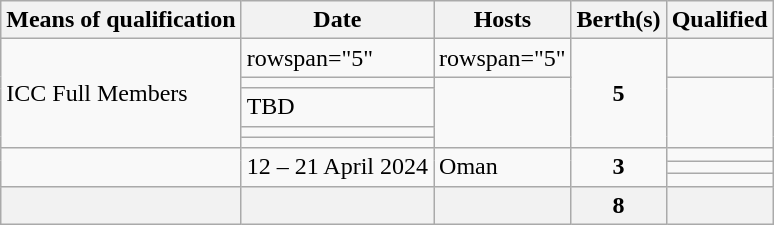<table class="wikitable">
<tr>
<th>Means of qualification</th>
<th>Date</th>
<th>Hosts</th>
<th>Berth(s)</th>
<th>Qualified</th>
</tr>
<tr>
<td rowspan="5">ICC Full Members</td>
<td>rowspan="5" </td>
<td>rowspan="5" </td>
<td rowspan="5" style="text-align:center;"><strong>5</strong></td>
<td></td>
</tr>
<tr>
<td></td>
</tr>
<tr>
<td>TBD</td>
</tr>
<tr>
<td></td>
</tr>
<tr>
<td></td>
</tr>
<tr>
<td rowspan="3"><a href='#'></a></td>
<td rowspan="3">12 – 21 April 2024</td>
<td rowspan="3">Oman</td>
<td rowspan="3" style="text-align:center;"><strong>3</strong></td>
<td></td>
</tr>
<tr>
<td></td>
</tr>
<tr>
<td></td>
</tr>
<tr>
<th></th>
<th></th>
<th></th>
<th>8</th>
<th></th>
</tr>
</table>
